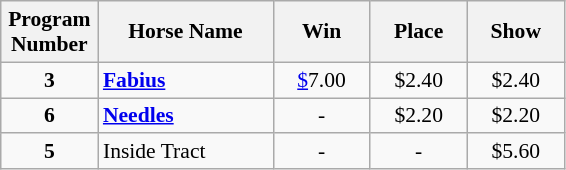<table class="wikitable sortable" style="font-size:90%">
<tr>
<th width="58px">Program <br> Number</th>
<th width="110px">Horse Name <br></th>
<th width="58px">Win <br></th>
<th width="58px">Place <br></th>
<th width="58px">Show <br></th>
</tr>
<tr>
<td align=center><strong>3</strong></td>
<td><strong><a href='#'>Fabius</a></strong></td>
<td align=center><a href='#'>$</a>7.00</td>
<td align=center>$2.40</td>
<td align=center>$2.40</td>
</tr>
<tr>
<td align=center><strong>6</strong></td>
<td><strong><a href='#'>Needles</a></strong></td>
<td align=center>-</td>
<td align=center>$2.20</td>
<td align=center>$2.20</td>
</tr>
<tr>
<td align=center><strong>5</strong></td>
<td>Inside Tract</td>
<td align=center>-</td>
<td align=center>-</td>
<td align=center>$5.60</td>
</tr>
</table>
